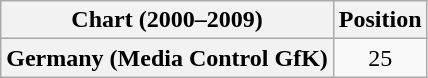<table class="wikitable plainrowheaders" style="text-align:center">
<tr>
<th>Chart (2000–2009)</th>
<th>Position</th>
</tr>
<tr>
<th scope="row">Germany (Media Control GfK)</th>
<td>25</td>
</tr>
</table>
